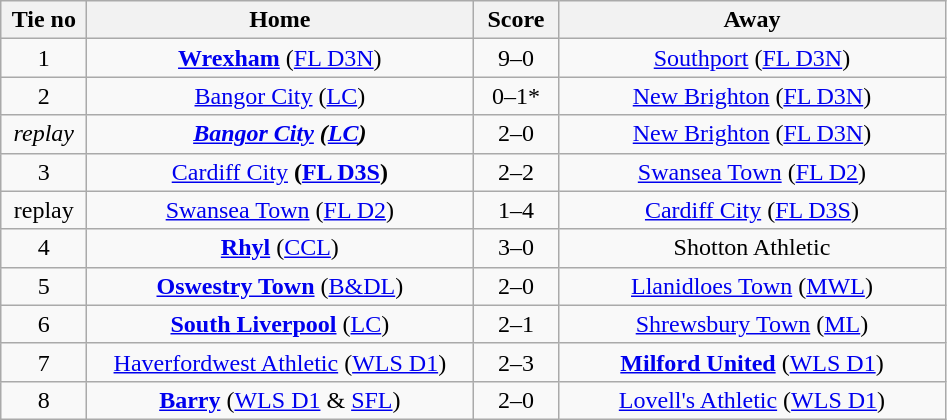<table class="wikitable" style="text-align:center">
<tr>
<th width=50>Tie no</th>
<th width=250>Home</th>
<th width=50>Score</th>
<th width=250>Away</th>
</tr>
<tr>
<td>1</td>
<td><strong><a href='#'>Wrexham</a></strong> (<a href='#'>FL D3N</a>)</td>
<td>9–0</td>
<td><a href='#'>Southport</a> (<a href='#'>FL D3N</a>)</td>
</tr>
<tr>
<td>2</td>
<td><a href='#'>Bangor City</a> (<a href='#'>LC</a>)</td>
<td>0–1*</td>
<td><a href='#'>New Brighton</a> (<a href='#'>FL D3N</a>)</td>
</tr>
<tr>
<td><em>replay</em></td>
<td><strong><em><a href='#'>Bangor City</a><strong> (<a href='#'>LC</a>)<em></td>
<td></em>2–0<em></td>
<td></em><a href='#'>New Brighton</a> (<a href='#'>FL D3N</a>)<em></td>
</tr>
<tr>
<td>3</td>
<td></strong><a href='#'>Cardiff City</a><strong> (<a href='#'>FL D3S</a>)</td>
<td>2–2</td>
<td><a href='#'>Swansea Town</a> (<a href='#'>FL D2</a>)</td>
</tr>
<tr>
<td></em>replay<em></td>
<td></em><a href='#'>Swansea Town</a> (<a href='#'>FL D2</a>)<em></td>
<td></em>1–4<em></td>
<td></em></strong><a href='#'>Cardiff City</a></strong> (<a href='#'>FL D3S</a>)</em></td>
</tr>
<tr>
<td>4</td>
<td><strong><a href='#'>Rhyl</a></strong> (<a href='#'>CCL</a>)</td>
<td>3–0</td>
<td>Shotton Athletic</td>
</tr>
<tr>
<td>5</td>
<td><strong><a href='#'>Oswestry Town</a></strong> (<a href='#'>B&DL</a>)</td>
<td>2–0</td>
<td><a href='#'>Llanidloes Town</a> (<a href='#'>MWL</a>)</td>
</tr>
<tr>
<td>6</td>
<td><strong><a href='#'>South Liverpool</a></strong> (<a href='#'>LC</a>)</td>
<td>2–1</td>
<td><a href='#'>Shrewsbury Town</a> (<a href='#'>ML</a>)</td>
</tr>
<tr>
<td>7</td>
<td><a href='#'>Haverfordwest Athletic</a> (<a href='#'>WLS D1</a>)</td>
<td>2–3</td>
<td><strong><a href='#'>Milford United</a></strong> (<a href='#'>WLS D1</a>)</td>
</tr>
<tr>
<td>8</td>
<td><strong><a href='#'>Barry</a></strong> (<a href='#'>WLS D1</a> & <a href='#'>SFL</a>)</td>
<td>2–0</td>
<td><a href='#'>Lovell's Athletic</a> (<a href='#'>WLS D1</a>)</td>
</tr>
</table>
